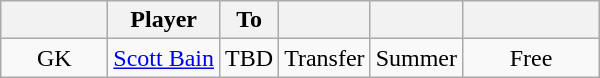<table class="wikitable sortable" style="text-align:center;">
<tr>
<th style="width:64px;"></th>
<th>Player</th>
<th>To</th>
<th></th>
<th></th>
<th style="width:84px;"></th>
</tr>
<tr>
<td>GK</td>
<td align="left"> <a href='#'>Scott Bain</a></td>
<td style="text-align:left">TBD</td>
<td>Transfer</td>
<td>Summer</td>
<td>Free</td>
</tr>
</table>
